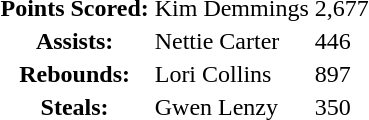<table class="toccolours">
<tr>
<th>Points Scored:</th>
<td>Kim Demmings</td>
<td>2,677</td>
</tr>
<tr>
<th>Assists:</th>
<td>Nettie Carter</td>
<td>446</td>
</tr>
<tr>
<th>Rebounds:</th>
<td>Lori Collins</td>
<td>897</td>
</tr>
<tr>
<th>Steals:</th>
<td>Gwen Lenzy</td>
<td>350</td>
</tr>
</table>
